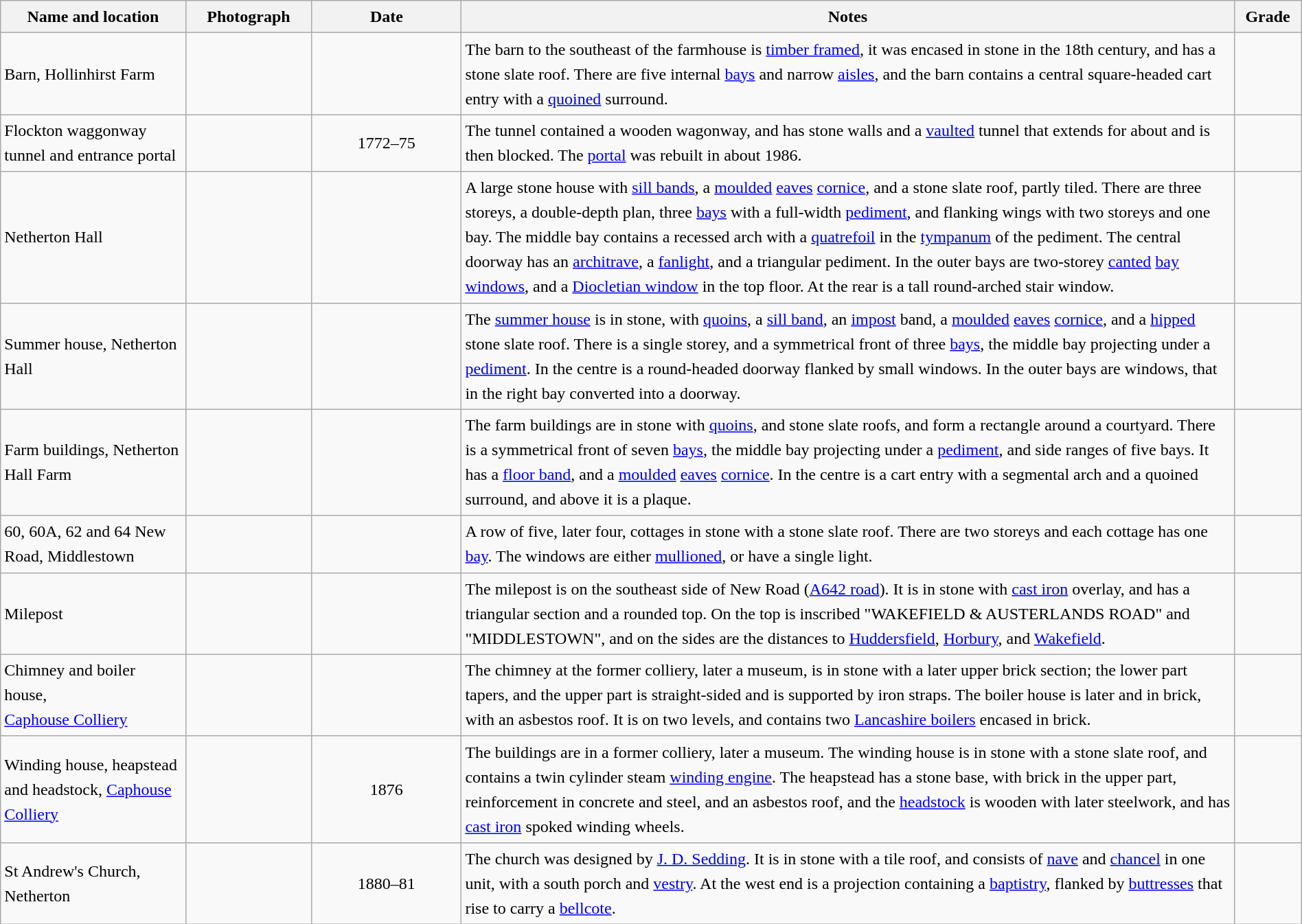<table class="wikitable sortable plainrowheaders" style="width:100%; border:0; text-align:left; line-height:150%;">
<tr>
<th scope="col"  style="width:150px">Name and location</th>
<th scope="col"  style="width:100px" class="unsortable">Photograph</th>
<th scope="col"  style="width:120px">Date</th>
<th scope="col"  style="width:650px" class="unsortable">Notes</th>
<th scope="col"  style="width:50px">Grade</th>
</tr>
<tr>
<td>Barn, Hollinhirst Farm<br><small></small></td>
<td></td>
<td align="center"></td>
<td>The barn to the southeast of the farmhouse is <a href='#'>timber framed</a>, it was encased in stone in the 18th century, and has a stone slate roof.  There are five internal <a href='#'>bays</a> and narrow <a href='#'>aisles</a>, and the barn contains a central square-headed cart entry with a <a href='#'>quoined</a> surround.</td>
<td align="center" ></td>
</tr>
<tr>
<td>Flockton waggonway tunnel and entrance portal<br><small></small></td>
<td></td>
<td align="center">1772–75</td>
<td>The tunnel contained a wooden wagonway, and has stone walls and a <a href='#'>vaulted</a> tunnel that extends for about  and is then blocked.  The <a href='#'>portal</a> was rebuilt in about 1986.</td>
<td align="center" ></td>
</tr>
<tr>
<td>Netherton Hall<br><small></small></td>
<td></td>
<td align="center"></td>
<td>A large stone house with <a href='#'>sill bands</a>, a <a href='#'>moulded</a> <a href='#'>eaves</a> <a href='#'>cornice</a>, and a stone slate roof, partly tiled.  There are three storeys, a double-depth plan, three <a href='#'>bays</a> with a full-width <a href='#'>pediment</a>, and flanking wings with two storeys and one bay.  The middle bay contains a recessed arch with a <a href='#'>quatrefoil</a> in the <a href='#'>tympanum</a> of the pediment.  The central doorway has an <a href='#'>architrave</a>, a <a href='#'>fanlight</a>, and a triangular pediment.  In the outer bays are two-storey <a href='#'>canted</a> <a href='#'>bay windows</a>, and a <a href='#'>Diocletian window</a> in the top floor.  At the rear is a tall round-arched stair window.</td>
<td align="center" ></td>
</tr>
<tr>
<td>Summer house, Netherton Hall<br><small></small></td>
<td></td>
<td align="center"></td>
<td>The <a href='#'>summer house</a> is in stone, with <a href='#'>quoins</a>, a <a href='#'>sill band</a>, an <a href='#'>impost</a> band, a <a href='#'>moulded</a> <a href='#'>eaves</a> <a href='#'>cornice</a>, and a <a href='#'>hipped</a> stone slate roof.  There is a single storey, and a symmetrical front of three <a href='#'>bays</a>, the middle bay projecting under a <a href='#'>pediment</a>.  In the centre is a round-headed doorway flanked by small windows.  In the outer bays are windows, that in the right bay converted into a doorway.</td>
<td align="center" ></td>
</tr>
<tr>
<td>Farm buildings, Netherton Hall Farm<br><small></small></td>
<td></td>
<td align="center"></td>
<td>The farm buildings are in stone with <a href='#'>quoins</a>, and stone slate roofs, and form a rectangle around a courtyard.  There is a symmetrical front of seven <a href='#'>bays</a>, the middle bay projecting under a <a href='#'>pediment</a>, and side ranges of five bays.  It has a <a href='#'>floor band</a>, and a <a href='#'>moulded</a> <a href='#'>eaves</a> <a href='#'>cornice</a>.  In the centre is a cart entry with a segmental arch and a quoined surround, and above it is a plaque.</td>
<td align="center" ></td>
</tr>
<tr>
<td>60, 60A, 62 and 64 New Road, Middlestown<br><small></small></td>
<td></td>
<td align="center"></td>
<td>A row of five, later four, cottages in stone with a stone slate roof.  There are two storeys and each cottage has one <a href='#'>bay</a>.  The windows are either <a href='#'>mullioned</a>, or have a single light.</td>
<td align="center" ></td>
</tr>
<tr>
<td>Milepost<br><small></small></td>
<td></td>
<td align="center"></td>
<td>The milepost is on the southeast side of New Road (<a href='#'>A642 road</a>).  It is in stone with <a href='#'>cast iron</a> overlay, and has a triangular section and a rounded top.  On the top is inscribed "WAKEFIELD & AUSTERLANDS ROAD" and "MIDDLESTOWN", and on the sides are the distances to <a href='#'>Huddersfield</a>, <a href='#'>Horbury</a>, and <a href='#'>Wakefield</a>.</td>
<td align="center" ></td>
</tr>
<tr>
<td>Chimney and boiler house,<br><a href='#'>Caphouse Colliery</a><br><small></small></td>
<td></td>
<td align="center"></td>
<td>The chimney at the former colliery, later a museum, is in stone with a later upper brick section; the lower part tapers, and the upper part is straight-sided and is supported by iron straps.  The boiler house is later and in brick, with an asbestos roof.  It is on two levels, and contains two <a href='#'>Lancashire boilers</a> encased in brick.</td>
<td align="center" ></td>
</tr>
<tr>
<td>Winding house, heapstead and headstock, <a href='#'>Caphouse Colliery</a><br><small></small></td>
<td></td>
<td align="center">1876</td>
<td>The buildings are in a former colliery, later a museum.  The winding house is in stone with a stone slate roof, and contains a twin cylinder steam <a href='#'>winding engine</a>.  The heapstead has a stone base, with brick in the upper part, reinforcement in concrete and steel, and an asbestos roof, and the <a href='#'>headstock</a> is wooden with later steelwork, and has <a href='#'>cast iron</a> spoked winding wheels.</td>
<td align="center" ></td>
</tr>
<tr>
<td>St Andrew's Church, Netherton<br><small></small></td>
<td></td>
<td align="center">1880–81</td>
<td>The church was designed by <a href='#'>J. D. Sedding</a>.  It is in stone with a tile roof, and consists of <a href='#'>nave</a> and <a href='#'>chancel</a> in one unit, with a south porch and <a href='#'>vestry</a>.  At the west end is a projection containing a <a href='#'>baptistry</a>, flanked by <a href='#'>buttresses</a> that rise to carry a <a href='#'>bellcote</a>.</td>
<td align="center" ></td>
</tr>
<tr>
</tr>
</table>
